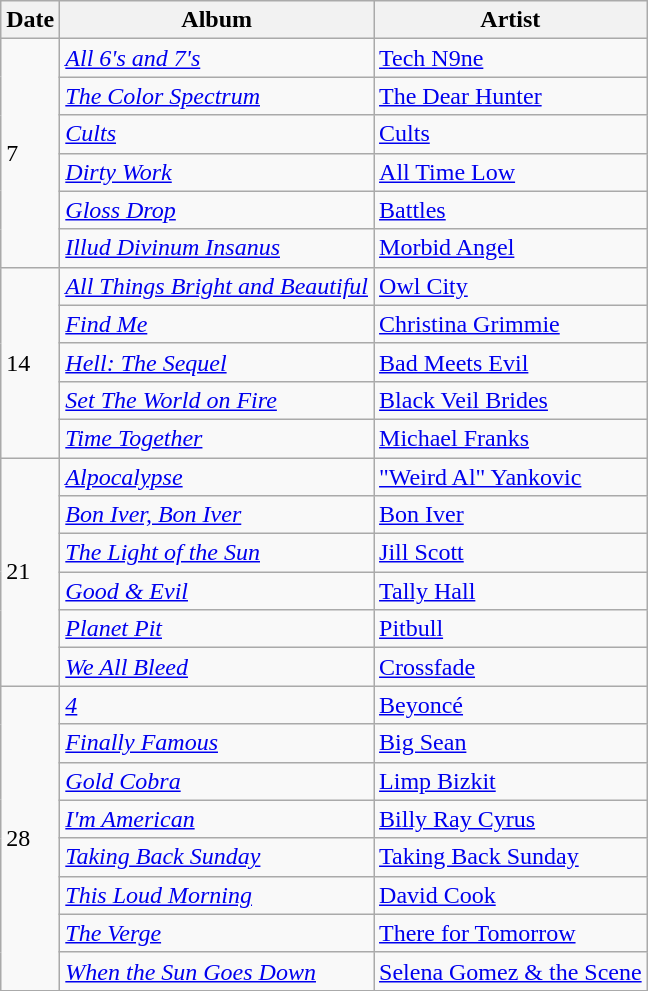<table class="wikitable">
<tr>
<th>Date</th>
<th>Album</th>
<th>Artist</th>
</tr>
<tr>
<td rowspan="6">7</td>
<td><em><a href='#'>All 6's and 7's</a></em></td>
<td><a href='#'>Tech N9ne</a></td>
</tr>
<tr>
<td><em><a href='#'>The Color Spectrum</a></em></td>
<td><a href='#'>The Dear Hunter</a></td>
</tr>
<tr>
<td><em><a href='#'>Cults</a></em></td>
<td><a href='#'>Cults</a></td>
</tr>
<tr>
<td><em><a href='#'>Dirty Work</a></em></td>
<td><a href='#'>All Time Low</a></td>
</tr>
<tr>
<td><em><a href='#'>Gloss Drop</a></em></td>
<td><a href='#'>Battles</a></td>
</tr>
<tr>
<td><em><a href='#'>Illud Divinum Insanus</a></em></td>
<td><a href='#'>Morbid Angel</a></td>
</tr>
<tr>
<td rowspan="5">14</td>
<td><em><a href='#'>All Things Bright and Beautiful</a></em></td>
<td><a href='#'>Owl City</a></td>
</tr>
<tr>
<td><em><a href='#'>Find Me</a></em></td>
<td><a href='#'>Christina Grimmie</a></td>
</tr>
<tr>
<td><em><a href='#'>Hell: The Sequel</a></em></td>
<td><a href='#'>Bad Meets Evil</a></td>
</tr>
<tr>
<td><em><a href='#'>Set The World on Fire</a></em></td>
<td><a href='#'>Black Veil Brides</a></td>
</tr>
<tr>
<td><em><a href='#'>Time Together</a></em></td>
<td><a href='#'>Michael Franks</a></td>
</tr>
<tr>
<td rowspan="6">21</td>
<td><em><a href='#'>Alpocalypse</a></em></td>
<td><a href='#'>"Weird Al" Yankovic</a></td>
</tr>
<tr>
<td><em><a href='#'>Bon Iver, Bon Iver</a></em></td>
<td><a href='#'>Bon Iver</a></td>
</tr>
<tr>
<td><em><a href='#'>The Light of the Sun</a></em></td>
<td><a href='#'>Jill Scott</a></td>
</tr>
<tr>
<td><em><a href='#'>Good & Evil</a></em></td>
<td><a href='#'>Tally Hall</a></td>
</tr>
<tr>
<td><em><a href='#'>Planet Pit</a></em></td>
<td><a href='#'>Pitbull</a></td>
</tr>
<tr>
<td><em><a href='#'>We All Bleed</a></em></td>
<td><a href='#'>Crossfade</a></td>
</tr>
<tr>
<td rowspan="8">28</td>
<td><em><a href='#'>4</a></em></td>
<td><a href='#'>Beyoncé</a></td>
</tr>
<tr>
<td><em><a href='#'>Finally Famous</a></em></td>
<td><a href='#'>Big Sean</a></td>
</tr>
<tr>
<td><em><a href='#'>Gold Cobra</a></em></td>
<td><a href='#'>Limp Bizkit</a></td>
</tr>
<tr>
<td><em><a href='#'>I'm American</a></em></td>
<td><a href='#'>Billy Ray Cyrus</a></td>
</tr>
<tr>
<td><em><a href='#'>Taking Back Sunday</a></em></td>
<td><a href='#'>Taking Back Sunday</a></td>
</tr>
<tr>
<td><em><a href='#'>This Loud Morning</a></em></td>
<td><a href='#'>David Cook</a></td>
</tr>
<tr>
<td><em><a href='#'>The Verge</a></em></td>
<td><a href='#'>There for Tomorrow</a></td>
</tr>
<tr>
<td><em><a href='#'>When the Sun Goes Down</a></em></td>
<td><a href='#'>Selena Gomez & the Scene</a></td>
</tr>
</table>
